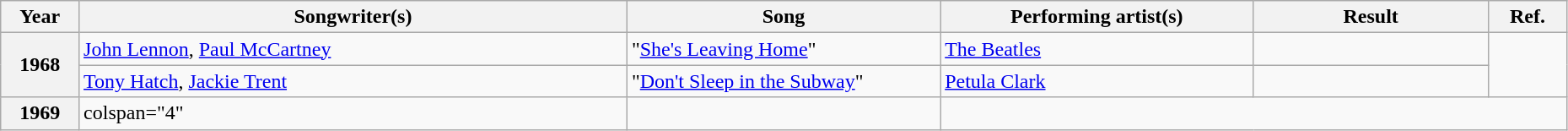<table class="wikitable sortable" style="width:98%">
<tr>
<th scope="col" width="5%">Year</th>
<th scope="col" width="35%">Songwriter(s)</th>
<th scope="col" width="20%">Song</th>
<th scope="col" width="20%">Performing artist(s)</th>
<th scope="col" width="15%">Result</th>
<th scope="col" class="unsortable" width="5%">Ref.</th>
</tr>
<tr>
<th scope="row" rowspan="2">1968</th>
<td><a href='#'>John Lennon</a>, <a href='#'>Paul McCartney</a></td>
<td>"<a href='#'>She's Leaving Home</a>"</td>
<td><a href='#'>The Beatles</a></td>
<td></td>
<td align="center" rowspan="2"></td>
</tr>
<tr>
<td><a href='#'>Tony Hatch</a>, <a href='#'>Jackie Trent</a></td>
<td>"<a href='#'>Don't Sleep in the Subway</a>"</td>
<td><a href='#'>Petula Clark</a></td>
<td></td>
</tr>
<tr>
<th scope="row">1969</th>
<td>colspan="4" </td>
<td align="center"></td>
</tr>
</table>
